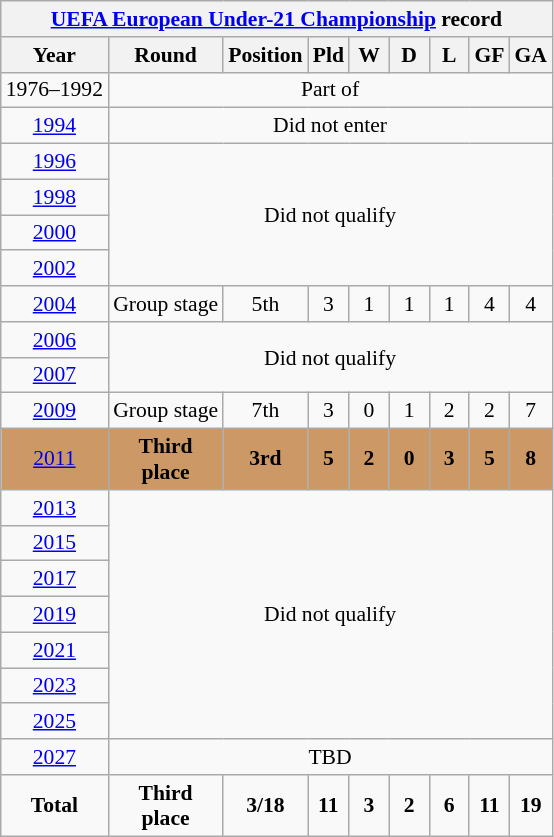<table class="wikitable" style="text-align: center;font-size:90%;">
<tr>
<th colspan=9><a href='#'>UEFA European Under-21 Championship</a> record</th>
</tr>
<tr>
<th>Year</th>
<th width=70>Round</th>
<th width=45>Position</th>
<th width=20>Pld</th>
<th width=20>W</th>
<th width=20>D</th>
<th width=20>L</th>
<th width=20>GF</th>
<th width=20>GA</th>
</tr>
<tr>
<td>1976–1992</td>
<td colspan=8>Part of </td>
</tr>
<tr>
<td> <a href='#'>1994</a></td>
<td colspan=8>Did not enter</td>
</tr>
<tr>
<td> <a href='#'>1996</a></td>
<td rowspan=4 colspan=8>Did not qualify</td>
</tr>
<tr>
<td> <a href='#'>1998</a></td>
</tr>
<tr>
<td> <a href='#'>2000</a></td>
</tr>
<tr>
<td> <a href='#'>2002</a></td>
</tr>
<tr>
<td> <a href='#'>2004</a></td>
<td>Group stage</td>
<td>5th</td>
<td>3</td>
<td>1</td>
<td>1</td>
<td>1</td>
<td>4</td>
<td>4</td>
</tr>
<tr>
<td> <a href='#'>2006</a></td>
<td rowspan=2 colspan=8>Did not qualify</td>
</tr>
<tr>
<td> <a href='#'>2007</a></td>
</tr>
<tr>
<td> <a href='#'>2009</a></td>
<td>Group stage</td>
<td>7th</td>
<td>3</td>
<td>0</td>
<td>1</td>
<td>2</td>
<td>2</td>
<td>7</td>
</tr>
<tr bgcolor=cc9966>
<td> <a href='#'>2011</a></td>
<td><strong>Third place</strong></td>
<td><strong>3rd</strong></td>
<td><strong>5</strong></td>
<td><strong>2</strong></td>
<td><strong>0</strong></td>
<td><strong>3</strong></td>
<td><strong>5</strong></td>
<td><strong>8</strong></td>
</tr>
<tr>
<td> <a href='#'>2013</a></td>
<td rowspan=7 colspan=8>Did not qualify</td>
</tr>
<tr>
<td> <a href='#'>2015</a></td>
</tr>
<tr>
<td> <a href='#'>2017</a></td>
</tr>
<tr>
<td> <a href='#'>2019</a></td>
</tr>
<tr>
<td> <a href='#'>2021</a></td>
</tr>
<tr>
<td> <a href='#'>2023</a></td>
</tr>
<tr>
<td> <a href='#'>2025</a></td>
</tr>
<tr>
<td> <a href='#'>2027</a></td>
<td colspan=8>TBD</td>
</tr>
<tr>
<td><strong>Total</strong></td>
<td><strong>Third place</strong></td>
<td><strong>3/18</strong></td>
<td><strong>11</strong></td>
<td><strong>3</strong></td>
<td><strong>2</strong></td>
<td><strong>6</strong></td>
<td><strong>11</strong></td>
<td><strong>19</strong></td>
</tr>
</table>
